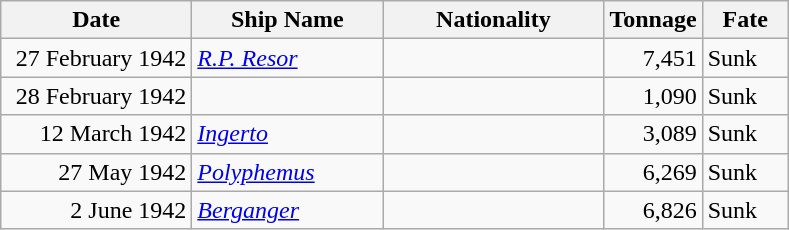<table class="wikitable sortable">
<tr>
<th width="120px">Date</th>
<th width="120px">Ship Name</th>
<th width="140px">Nationality</th>
<th width="25px">Tonnage</th>
<th width="50px">Fate</th>
</tr>
<tr>
<td align="right">27 February 1942</td>
<td align="left"><a href='#'><em>R.P. Resor</em></a></td>
<td align="left"></td>
<td align="right">7,451</td>
<td align="left">Sunk</td>
</tr>
<tr>
<td align="right">28 February 1942</td>
<td align="left"></td>
<td align="left"></td>
<td align="right">1,090</td>
<td align="left">Sunk</td>
</tr>
<tr>
<td align="right">12 March 1942</td>
<td align="left"><a href='#'><em>Ingerto</em></a></td>
<td align="left"></td>
<td align="right">3,089</td>
<td align="left">Sunk</td>
</tr>
<tr>
<td align="right">27 May 1942</td>
<td align="left"><a href='#'><em>Polyphemus</em></a></td>
<td align="left"></td>
<td align="right">6,269</td>
<td align="left">Sunk</td>
</tr>
<tr>
<td align="right">2 June 1942</td>
<td align="left"><a href='#'><em>Berganger</em></a></td>
<td align="left"></td>
<td align="right">6,826</td>
<td align="left">Sunk</td>
</tr>
</table>
